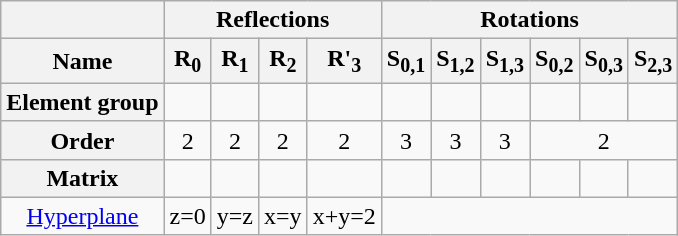<table class=wikitable>
<tr>
<th></th>
<th colspan=4>Reflections</th>
<th colspan=6>Rotations</th>
</tr>
<tr>
<th>Name</th>
<th>R<sub>0</sub></th>
<th>R<sub>1</sub></th>
<th>R<sub>2</sub></th>
<th>R'<sub>3</sub></th>
<th>S<sub>0,1</sub></th>
<th>S<sub>1,2</sub></th>
<th>S<sub>1,3</sub></th>
<th>S<sub>0,2</sub></th>
<th>S<sub>0,3</sub></th>
<th>S<sub>2,3</sub></th>
</tr>
<tr align=center>
<th>Element group</th>
<td></td>
<td></td>
<td></td>
<td></td>
<td></td>
<td></td>
<td></td>
<td></td>
<td></td>
<td></td>
</tr>
<tr align=center>
<th>Order</th>
<td>2</td>
<td>2</td>
<td>2</td>
<td>2</td>
<td>3</td>
<td>3</td>
<td>3</td>
<td colspan=3>2</td>
</tr>
<tr align=center>
<th>Matrix</th>
<td><br></td>
<td><br></td>
<td><br></td>
<td><br></td>
<td><br></td>
<td><br></td>
<td><br></td>
<td><br></td>
<td><br></td>
<td><br></td>
</tr>
<tr align=center>
<td><a href='#'>Hyperplane</a></td>
<td>z=0</td>
<td>y=z</td>
<td>x=y</td>
<td>x+y=2</td>
</tr>
</table>
